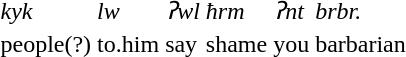<table>
<tr>
<td><em>kyk</em></td>
<td><em>lw</em></td>
<td><em>ʔwl</em></td>
<td><em>ħrm</em></td>
<td><em>ʔnt</em></td>
<td><em>brbr.</em></td>
</tr>
<tr>
<td>people(?)</td>
<td>to.him</td>
<td>say</td>
<td>shame</td>
<td>you</td>
<td>barbarian</td>
</tr>
</table>
